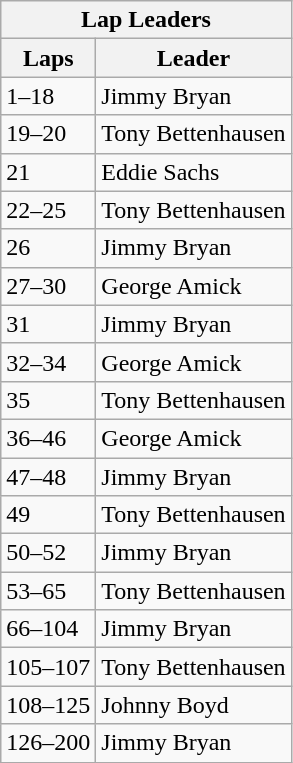<table class="wikitable">
<tr>
<th colspan=2>Lap Leaders</th>
</tr>
<tr>
<th>Laps</th>
<th>Leader</th>
</tr>
<tr>
<td>1–18</td>
<td>Jimmy Bryan</td>
</tr>
<tr>
<td>19–20</td>
<td>Tony Bettenhausen</td>
</tr>
<tr>
<td>21</td>
<td>Eddie Sachs</td>
</tr>
<tr>
<td>22–25</td>
<td>Tony Bettenhausen</td>
</tr>
<tr>
<td>26</td>
<td>Jimmy Bryan</td>
</tr>
<tr>
<td>27–30</td>
<td>George Amick</td>
</tr>
<tr>
<td>31</td>
<td>Jimmy Bryan</td>
</tr>
<tr>
<td>32–34</td>
<td>George Amick</td>
</tr>
<tr>
<td>35</td>
<td>Tony Bettenhausen</td>
</tr>
<tr>
<td>36–46</td>
<td>George Amick</td>
</tr>
<tr>
<td>47–48</td>
<td>Jimmy Bryan</td>
</tr>
<tr>
<td>49</td>
<td>Tony Bettenhausen</td>
</tr>
<tr>
<td>50–52</td>
<td>Jimmy Bryan</td>
</tr>
<tr>
<td>53–65</td>
<td>Tony Bettenhausen</td>
</tr>
<tr>
<td>66–104</td>
<td>Jimmy Bryan</td>
</tr>
<tr>
<td>105–107</td>
<td>Tony Bettenhausen</td>
</tr>
<tr>
<td>108–125</td>
<td>Johnny Boyd</td>
</tr>
<tr>
<td>126–200</td>
<td>Jimmy Bryan</td>
</tr>
</table>
